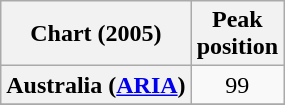<table class="wikitable sortable plainrowheaders" style="text-align:center">
<tr>
<th>Chart (2005)</th>
<th>Peak<br>position</th>
</tr>
<tr>
<th scope="row">Australia (<a href='#'>ARIA</a>)</th>
<td>99</td>
</tr>
<tr>
</tr>
</table>
